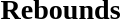<table width=100%>
<tr>
<td width=50% valign=top><br><h3>Rebounds</h3>







</td>
</tr>
</table>
